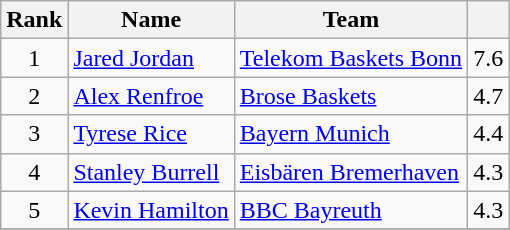<table class="wikitable sortable" style="text-align:left;">
<tr>
<th>Rank</th>
<th>Name</th>
<th>Team</th>
<th></th>
</tr>
<tr>
<td align=center>1</td>
<td> <a href='#'>Jared Jordan</a></td>
<td><a href='#'>Telekom Baskets Bonn</a></td>
<td align=center>7.6</td>
</tr>
<tr>
<td align=center>2</td>
<td> <a href='#'>Alex Renfroe</a></td>
<td><a href='#'>Brose Baskets</a></td>
<td align=center>4.7</td>
</tr>
<tr>
<td align=center>3</td>
<td> <a href='#'>Tyrese Rice</a></td>
<td><a href='#'>Bayern Munich</a></td>
<td align=center>4.4</td>
</tr>
<tr>
<td align=center>4</td>
<td> <a href='#'>Stanley Burrell</a></td>
<td><a href='#'>Eisbären Bremerhaven</a></td>
<td align=center>4.3</td>
</tr>
<tr>
<td align=center>5</td>
<td> <a href='#'>Kevin Hamilton</a></td>
<td><a href='#'>BBC Bayreuth</a></td>
<td align=center>4.3</td>
</tr>
<tr>
</tr>
</table>
